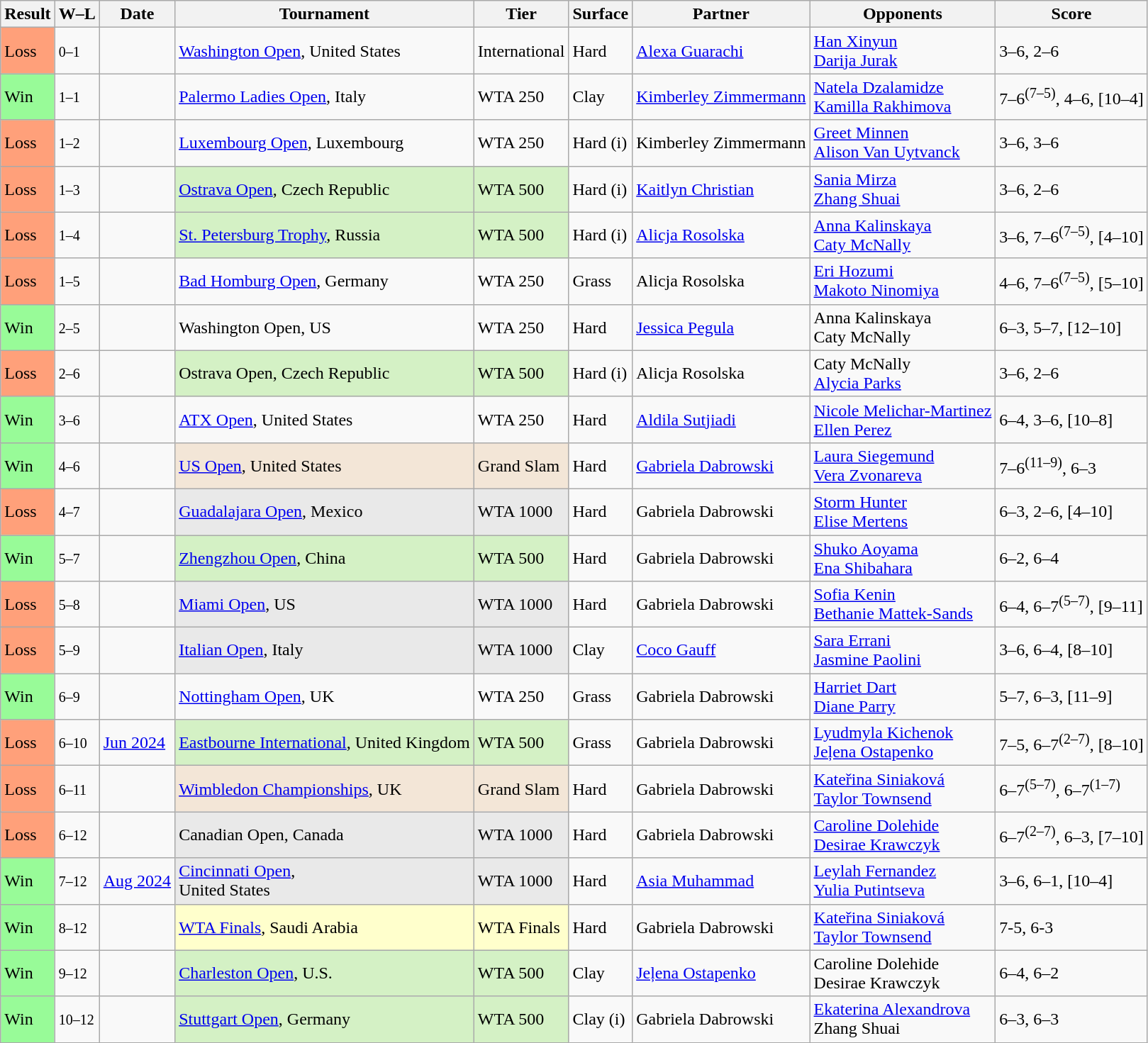<table class="wikitable sortable">
<tr>
<th>Result</th>
<th class="unsortable">W–L</th>
<th>Date</th>
<th>Tournament</th>
<th>Tier</th>
<th>Surface</th>
<th>Partner</th>
<th>Opponents</th>
<th class="unsortable">Score</th>
</tr>
<tr>
<td style=background:#ffa07a>Loss</td>
<td><small>0–1</small></td>
<td><a href='#'></a></td>
<td><a href='#'>Washington Open</a>, United States</td>
<td>International</td>
<td>Hard</td>
<td> <a href='#'>Alexa Guarachi</a></td>
<td> <a href='#'>Han Xinyun</a> <br>  <a href='#'>Darija Jurak</a></td>
<td>3–6, 2–6</td>
</tr>
<tr>
<td style=background:#98fb98>Win</td>
<td><small>1–1</small></td>
<td><a href='#'></a></td>
<td><a href='#'>Palermo Ladies Open</a>, Italy</td>
<td>WTA 250</td>
<td>Clay</td>
<td> <a href='#'>Kimberley Zimmermann</a></td>
<td> <a href='#'>Natela Dzalamidze</a> <br>  <a href='#'>Kamilla Rakhimova</a></td>
<td>7–6<sup>(7–5)</sup>, 4–6, [10–4]</td>
</tr>
<tr>
<td style=background:#ffa07a>Loss</td>
<td><small>1–2</small></td>
<td><a href='#'></a></td>
<td><a href='#'>Luxembourg Open</a>, Luxembourg</td>
<td>WTA 250</td>
<td>Hard (i)</td>
<td> Kimberley Zimmermann</td>
<td> <a href='#'>Greet Minnen</a> <br>  <a href='#'>Alison Van Uytvanck</a></td>
<td>3–6, 3–6</td>
</tr>
<tr>
<td style=background:#ffa07a>Loss</td>
<td><small>1–3</small></td>
<td><a href='#'></a></td>
<td bgcolor=d4f1c5><a href='#'>Ostrava Open</a>, Czech Republic</td>
<td bgcolor=d4f1c5>WTA 500</td>
<td>Hard (i)</td>
<td> <a href='#'>Kaitlyn Christian</a></td>
<td> <a href='#'>Sania Mirza</a> <br>  <a href='#'>Zhang Shuai</a></td>
<td>3–6, 2–6</td>
</tr>
<tr>
<td style=background:#ffa07a>Loss</td>
<td><small>1–4</small></td>
<td><a href='#'></a></td>
<td bgcolor=d4f1c5><a href='#'>St. Petersburg Trophy</a>, Russia</td>
<td bgcolor=d4f1c5>WTA 500</td>
<td>Hard (i)</td>
<td> <a href='#'>Alicja Rosolska</a></td>
<td> <a href='#'>Anna Kalinskaya</a> <br>  <a href='#'>Caty McNally</a></td>
<td>3–6, 7–6<sup>(7–5)</sup>, [4–10]</td>
</tr>
<tr>
<td style=background:#ffa07a>Loss</td>
<td><small>1–5</small></td>
<td><a href='#'></a></td>
<td><a href='#'>Bad Homburg Open</a>, Germany</td>
<td>WTA 250</td>
<td>Grass</td>
<td> Alicja Rosolska</td>
<td> <a href='#'>Eri Hozumi</a> <br>  <a href='#'>Makoto Ninomiya</a></td>
<td>4–6, 7–6<sup>(7–5)</sup>, [5–10]</td>
</tr>
<tr>
<td style=background:#98fb98>Win</td>
<td><small>2–5</small></td>
<td><a href='#'></a></td>
<td>Washington Open, US</td>
<td>WTA 250</td>
<td>Hard</td>
<td> <a href='#'>Jessica Pegula</a></td>
<td> Anna Kalinskaya <br>  Caty McNally</td>
<td>6–3, 5–7, [12–10]</td>
</tr>
<tr>
<td style=background:#ffa07a>Loss</td>
<td><small>2–6</small></td>
<td><a href='#'></a></td>
<td bgcolor=d4f1c5>Ostrava Open, Czech Republic</td>
<td bgcolor=d4f1c5>WTA 500</td>
<td>Hard (i)</td>
<td> Alicja Rosolska</td>
<td> Caty McNally <br>  <a href='#'>Alycia Parks</a></td>
<td>3–6, 2–6</td>
</tr>
<tr>
<td style=background:#98fb98>Win</td>
<td><small>3–6</small></td>
<td><a href='#'></a></td>
<td><a href='#'>ATX Open</a>, United States</td>
<td>WTA 250</td>
<td>Hard</td>
<td> <a href='#'>Aldila Sutjiadi</a></td>
<td> <a href='#'>Nicole Melichar-Martinez</a> <br>  <a href='#'>Ellen Perez</a></td>
<td>6–4, 3–6, [10–8]</td>
</tr>
<tr>
<td style=background:#98fb98>Win</td>
<td><small>4–6</small></td>
<td><a href='#'></a></td>
<td style=background:#f3e6d7><a href='#'>US Open</a>, United States</td>
<td style=background:#f3e6d7>Grand Slam</td>
<td>Hard</td>
<td> <a href='#'>Gabriela Dabrowski</a></td>
<td> <a href='#'>Laura Siegemund</a> <br>  <a href='#'>Vera Zvonareva</a></td>
<td>7–6<sup>(11–9)</sup>, 6–3</td>
</tr>
<tr>
<td style=background:#ffa07a>Loss</td>
<td><small>4–7</small></td>
<td><a href='#'></a></td>
<td bgcolor="e9e9e9"><a href='#'>Guadalajara Open</a>, Mexico</td>
<td bgcolor="e9e9e9">WTA 1000</td>
<td>Hard</td>
<td> Gabriela Dabrowski</td>
<td> <a href='#'>Storm Hunter</a> <br>  <a href='#'>Elise Mertens</a></td>
<td>6–3, 2–6, [4–10]</td>
</tr>
<tr>
<td style=background:#98fb98>Win</td>
<td><small>5–7</small></td>
<td><a href='#'></a></td>
<td bgcolor="d4f1c5"><a href='#'>Zhengzhou Open</a>, China</td>
<td bgcolor="d4f1c5">WTA 500</td>
<td>Hard</td>
<td> Gabriela Dabrowski</td>
<td> <a href='#'>Shuko Aoyama</a> <br>  <a href='#'>Ena Shibahara</a></td>
<td>6–2, 6–4</td>
</tr>
<tr>
<td style=background:#ffa07a>Loss</td>
<td><small>5–8</small></td>
<td><a href='#'></a></td>
<td style=background:#e9e9e9><a href='#'>Miami Open</a>, US</td>
<td style=background:#e9e9e9>WTA 1000</td>
<td>Hard</td>
<td> Gabriela Dabrowski</td>
<td> <a href='#'>Sofia Kenin</a> <br>  <a href='#'>Bethanie Mattek-Sands</a></td>
<td>6–4, 6–7<sup>(5–7)</sup>, [9–11]</td>
</tr>
<tr>
<td style=background:#ffa07a>Loss</td>
<td><small>5–9</small></td>
<td><a href='#'></a></td>
<td style=background:#e9e9e9><a href='#'>Italian Open</a>, Italy</td>
<td style=background:#e9e9e9>WTA 1000</td>
<td>Clay</td>
<td> <a href='#'>Coco Gauff</a></td>
<td> <a href='#'>Sara Errani</a> <br>  <a href='#'>Jasmine Paolini</a></td>
<td>3–6, 6–4, [8–10]</td>
</tr>
<tr>
<td style=background:#98fb98>Win</td>
<td><small>6–9</small></td>
<td><a href='#'></a></td>
<td><a href='#'>Nottingham Open</a>, UK</td>
<td>WTA 250</td>
<td>Grass</td>
<td> Gabriela Dabrowski</td>
<td> <a href='#'>Harriet Dart</a> <br>  <a href='#'>Diane Parry</a></td>
<td>5–7, 6–3, [11–9]</td>
</tr>
<tr>
<td style=background:#ffa07a;>Loss</td>
<td><small>6–10</small></td>
<td><a href='#'>Jun 2024</a></td>
<td bgcolor=d4f1c5><a href='#'>Eastbourne International</a>, United Kingdom</td>
<td bgcolor=d4f1c5>WTA 500</td>
<td>Grass</td>
<td> Gabriela Dabrowski</td>
<td> <a href='#'>Lyudmyla Kichenok</a> <br>  <a href='#'>Jeļena Ostapenko</a></td>
<td>7–5, 6–7<sup>(2–7)</sup>, [8–10]</td>
</tr>
<tr>
<td style=background:#ffa07a;>Loss</td>
<td><small>6–11</small></td>
<td><a href='#'></a></td>
<td style=background:#f3e6d7><a href='#'>Wimbledon Championships</a>, UK</td>
<td style=background:#f3e6d7>Grand Slam</td>
<td>Hard</td>
<td> Gabriela Dabrowski</td>
<td> <a href='#'>Kateřina Siniaková</a> <br>  <a href='#'>Taylor Townsend</a></td>
<td>6–7<sup>(5–7)</sup>, 6–7<sup>(1–7)</sup></td>
</tr>
<tr>
<td style=background:#ffa07a;>Loss</td>
<td><small>6–12</small></td>
<td><a href='#'></a></td>
<td style=background:#e9e9e9>Canadian Open, Canada</td>
<td style=background:#e9e9e9>WTA 1000</td>
<td>Hard</td>
<td> Gabriela Dabrowski</td>
<td> <a href='#'>Caroline Dolehide</a> <br>  <a href='#'>Desirae Krawczyk</a></td>
<td>6–7<sup>(2–7)</sup>, 6–3, [7–10]</td>
</tr>
<tr>
<td style=background:#98fb98>Win</td>
<td><small>7–12</small></td>
<td><a href='#'>Aug 2024</a></td>
<td style="background:#e9e9e9;"><a href='#'>Cincinnati Open</a>, <br>United States</td>
<td style="background:#e9e9e9;">WTA 1000</td>
<td>Hard</td>
<td> <a href='#'>Asia Muhammad</a></td>
<td> <a href='#'>Leylah Fernandez</a> <br>  <a href='#'>Yulia Putintseva</a></td>
<td>3–6, 6–1, [10–4]</td>
</tr>
<tr>
<td style=background:#98fb98>Win</td>
<td><small>8–12</small></td>
<td><a href='#'></a></td>
<td style=background:#ffffcc><a href='#'>WTA Finals</a>, Saudi Arabia</td>
<td style=background:#ffffcc>WTA Finals</td>
<td>Hard</td>
<td> Gabriela Dabrowski</td>
<td> <a href='#'>Kateřina Siniaková</a> <br>  <a href='#'>Taylor Townsend</a></td>
<td>7-5, 6-3</td>
</tr>
<tr>
<td bgcolor="98FB98">Win</td>
<td><small>9–12</small></td>
<td><a href='#'></a></td>
<td style="background:#d4f1c5;"><a href='#'>Charleston Open</a>, U.S.</td>
<td style="background:#d4f1c5;">WTA 500</td>
<td>Clay</td>
<td> <a href='#'>Jeļena Ostapenko</a></td>
<td> Caroline Dolehide <br>  Desirae Krawczyk</td>
<td>6–4, 6–2</td>
</tr>
<tr>
<td bgcolor="98FB98">Win</td>
<td><small>10–12</small></td>
<td><a href='#'></a></td>
<td style="background:#d4f1c5;"><a href='#'>Stuttgart Open</a>, Germany</td>
<td style="background:#d4f1c5;">WTA 500</td>
<td>Clay (i)</td>
<td> Gabriela Dabrowski</td>
<td> <a href='#'>Ekaterina Alexandrova</a> <br>  Zhang Shuai</td>
<td>6–3, 6–3</td>
</tr>
</table>
